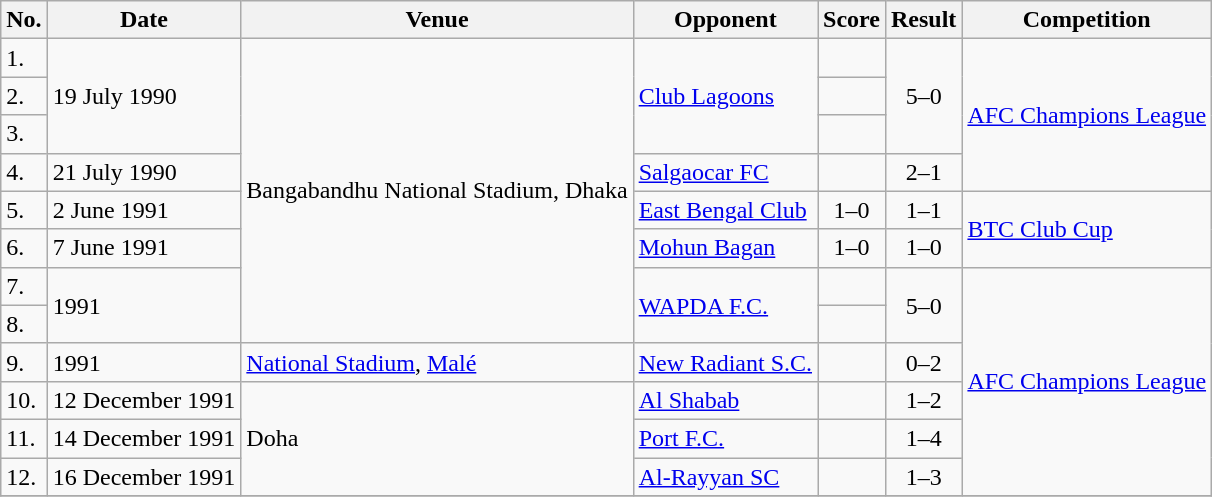<table class="wikitable plainrowheaders sortable">
<tr>
<th scope="col">No.</th>
<th scope="col">Date</th>
<th scope="col">Venue</th>
<th scope="col">Opponent</th>
<th scope="col">Score</th>
<th scope="col">Result</th>
<th scope="col">Competition</th>
</tr>
<tr>
<td>1.</td>
<td rowspan=3>19 July 1990</td>
<td rowspan=8>Bangabandhu National Stadium, Dhaka</td>
<td rowspan=3> <a href='#'>Club Lagoons</a></td>
<td style="text-align:center;"></td>
<td rowspan=3 style="text-align:center;">5–0</td>
<td rowspan=4><a href='#'>AFC Champions League</a></td>
</tr>
<tr>
<td>2.</td>
<td style="text-align:center;"></td>
</tr>
<tr>
<td>3.</td>
<td style="text-align:center;"></td>
</tr>
<tr>
<td>4.</td>
<td>21 July 1990</td>
<td> <a href='#'>Salgaocar FC</a></td>
<td style="text-align:center;"></td>
<td style="text-align:center;">2–1</td>
</tr>
<tr>
<td>5.</td>
<td>2 June 1991</td>
<td> <a href='#'>East Bengal Club</a></td>
<td style="text-align:center;">1–0</td>
<td style="text-align:center;">1–1</td>
<td rowspan=2><a href='#'>BTC Club Cup</a></td>
</tr>
<tr>
<td>6.</td>
<td>7 June 1991</td>
<td> <a href='#'>Mohun Bagan</a></td>
<td style="text-align:center;">1–0</td>
<td style="text-align:center;">1–0</td>
</tr>
<tr>
<td>7.</td>
<td rowspan=2>1991</td>
<td rowspan=2> <a href='#'>WAPDA F.C.</a></td>
<td style="text-align:center;"></td>
<td rowspan=2 style="text-align:center;">5–0</td>
<td rowspan=6><a href='#'>AFC Champions League</a></td>
</tr>
<tr>
<td>8.</td>
<td style="text-align:center;"></td>
</tr>
<tr>
<td>9.</td>
<td>1991</td>
<td><a href='#'>National Stadium</a>, <a href='#'>Malé</a></td>
<td> <a href='#'>New Radiant S.C.</a></td>
<td style="text-align:center;"></td>
<td style="text-align:center;">0–2</td>
</tr>
<tr>
<td>10.</td>
<td>12 December 1991</td>
<td rowspan=3>Doha</td>
<td> <a href='#'>Al Shabab</a></td>
<td style="text-align:center;"></td>
<td style="text-align:center;">1–2</td>
</tr>
<tr>
<td>11.</td>
<td>14 December 1991</td>
<td> <a href='#'>Port F.C.</a></td>
<td style="text-align:center;"></td>
<td style="text-align:center;">1–4</td>
</tr>
<tr>
<td>12.</td>
<td>16 December 1991</td>
<td> <a href='#'>Al-Rayyan SC</a></td>
<td style="text-align:center;"></td>
<td style="text-align:center;">1–3</td>
</tr>
<tr>
</tr>
</table>
